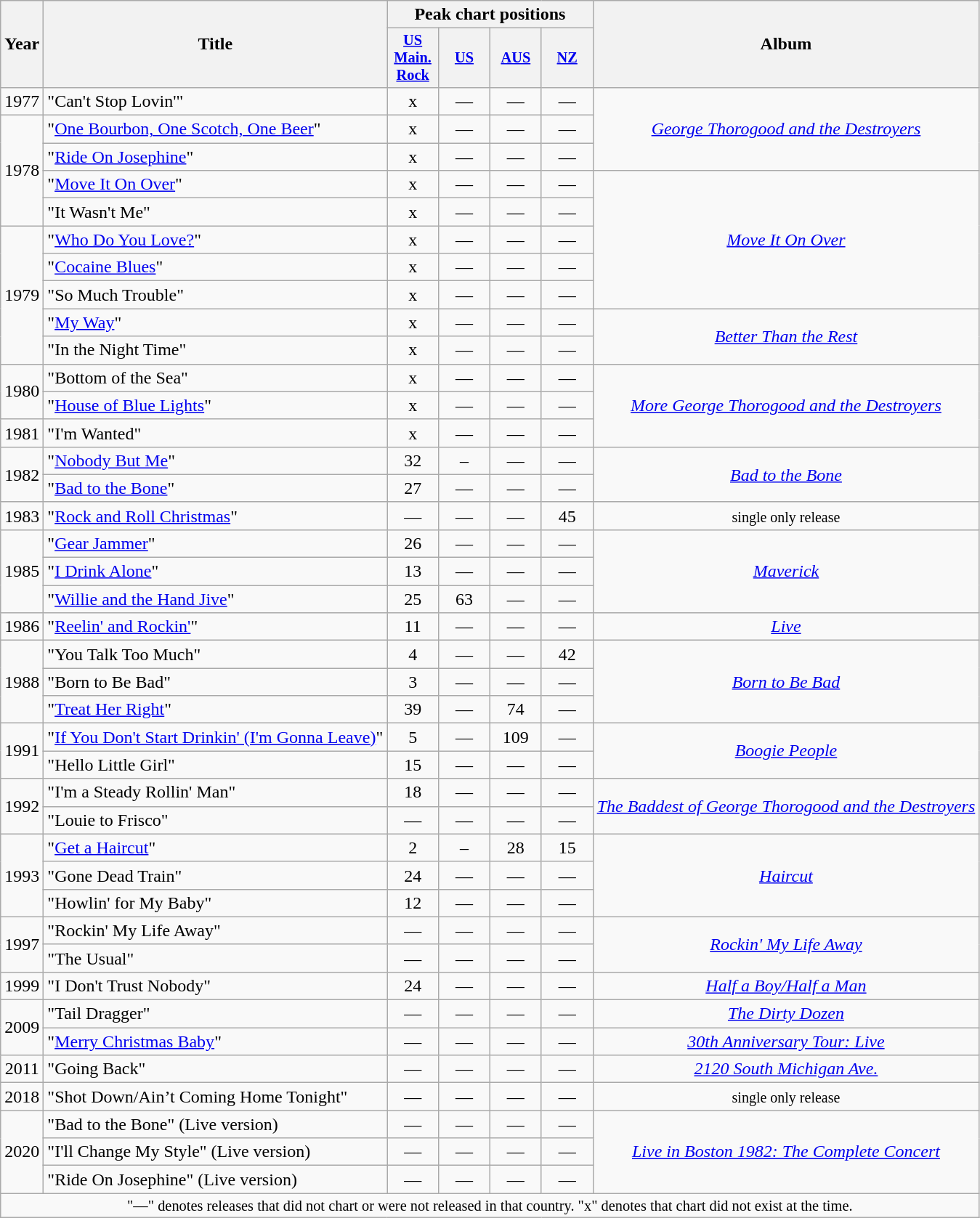<table class="wikitable plainrowheaders" style="text-align:center;">
<tr>
<th rowspan="2">Year</th>
<th rowspan="2">Title</th>
<th colspan="4">Peak chart positions</th>
<th rowspan="2">Album</th>
</tr>
<tr>
<th scope="col" style="width:3em;font-size:85%;"><a href='#'>US Main. Rock</a><br></th>
<th scope="col" style="width:3em;font-size:85%;"><a href='#'>US</a><br></th>
<th scope="col" style="width:3em;font-size:85%;"><a href='#'>AUS</a><br></th>
<th scope="col" style="width:3em;font-size:85%;"><a href='#'>NZ</a><br></th>
</tr>
<tr>
<td>1977</td>
<td style="text-align:left;">"Can't Stop Lovin'"</td>
<td>x</td>
<td>—</td>
<td>—</td>
<td>—</td>
<td rowspan="3"><em><a href='#'>George Thorogood and the Destroyers</a></em></td>
</tr>
<tr>
<td rowspan="4">1978</td>
<td style="text-align:left;">"<a href='#'>One Bourbon, One Scotch, One Beer</a>"</td>
<td>x</td>
<td>—</td>
<td>—</td>
<td>—</td>
</tr>
<tr>
<td style="text-align:left;">"<a href='#'>Ride On Josephine</a>"</td>
<td>x</td>
<td>—</td>
<td>—</td>
<td>—</td>
</tr>
<tr>
<td style="text-align:left;">"<a href='#'>Move It On Over</a>"</td>
<td>x</td>
<td>—</td>
<td>—</td>
<td>—</td>
<td rowspan="5"><em><a href='#'>Move It On Over</a></em></td>
</tr>
<tr>
<td style="text-align:left;">"It Wasn't Me"</td>
<td>x</td>
<td>—</td>
<td>—</td>
<td>—</td>
</tr>
<tr>
<td rowspan="5">1979</td>
<td style="text-align:left;">"<a href='#'>Who Do You Love?</a>"</td>
<td>x</td>
<td>—</td>
<td>—</td>
<td>—</td>
</tr>
<tr>
<td style="text-align:left;">"<a href='#'>Cocaine Blues</a>"</td>
<td>x</td>
<td>—</td>
<td>—</td>
<td>—</td>
</tr>
<tr>
<td style="text-align:left;">"So Much Trouble"</td>
<td>x</td>
<td>—</td>
<td>—</td>
<td>—</td>
</tr>
<tr>
<td style="text-align:left;">"<a href='#'>My Way</a>"</td>
<td>x</td>
<td>—</td>
<td>—</td>
<td>—</td>
<td rowspan="2"><em><a href='#'>Better Than the Rest</a></em></td>
</tr>
<tr>
<td style="text-align:left;">"In the Night Time"</td>
<td>x</td>
<td>—</td>
<td>—</td>
<td>—</td>
</tr>
<tr>
<td rowspan="2">1980</td>
<td style="text-align:left;">"Bottom of the Sea"</td>
<td>x</td>
<td>—</td>
<td>—</td>
<td>—</td>
<td rowspan="3"><em><a href='#'>More George Thorogood and the Destroyers</a></em></td>
</tr>
<tr>
<td style="text-align:left;">"<a href='#'>House of Blue Lights</a>"</td>
<td>x</td>
<td>—</td>
<td>—</td>
<td>—</td>
</tr>
<tr>
<td>1981</td>
<td style="text-align:left;">"I'm Wanted"</td>
<td>x</td>
<td>—</td>
<td>—</td>
<td>—</td>
</tr>
<tr>
<td rowspan="2">1982</td>
<td style="text-align:left;">"<a href='#'>Nobody But Me</a>"</td>
<td>32</td>
<td>–</td>
<td>—</td>
<td>—</td>
<td rowspan="2"><em><a href='#'>Bad to the Bone</a></em></td>
</tr>
<tr>
<td style="text-align:left;">"<a href='#'>Bad to the Bone</a>"</td>
<td>27</td>
<td>—</td>
<td>—</td>
<td>—</td>
</tr>
<tr>
<td>1983</td>
<td style="text-align:left;">"<a href='#'>Rock and Roll Christmas</a>"</td>
<td>—</td>
<td>—</td>
<td>—</td>
<td>45</td>
<td><small>single only release</small></td>
</tr>
<tr>
<td rowspan="3">1985</td>
<td style="text-align:left;">"<a href='#'>Gear Jammer</a>"</td>
<td>26</td>
<td>—</td>
<td>—</td>
<td>—</td>
<td rowspan="3"><em><a href='#'>Maverick</a></em></td>
</tr>
<tr>
<td style="text-align:left;">"<a href='#'>I Drink Alone</a>"</td>
<td>13</td>
<td>—</td>
<td>—</td>
<td>—</td>
</tr>
<tr>
<td style="text-align:left;">"<a href='#'>Willie and the Hand Jive</a>"</td>
<td>25</td>
<td>63</td>
<td>—</td>
<td>—</td>
</tr>
<tr>
<td>1986</td>
<td style="text-align:left;">"<a href='#'>Reelin' and Rockin'</a>"</td>
<td>11</td>
<td>—</td>
<td>—</td>
<td>—</td>
<td><em><a href='#'>Live</a></em></td>
</tr>
<tr>
<td rowspan="3">1988</td>
<td style="text-align:left;">"You Talk Too Much"</td>
<td>4</td>
<td>—</td>
<td>—</td>
<td>42</td>
<td rowspan="3"><em><a href='#'>Born to Be Bad</a></em></td>
</tr>
<tr>
<td style="text-align:left;">"Born to Be Bad"</td>
<td>3</td>
<td>—</td>
<td>—</td>
<td>—</td>
</tr>
<tr>
<td style="text-align:left;">"<a href='#'>Treat Her Right</a>"</td>
<td>39</td>
<td>—</td>
<td>74</td>
<td>—</td>
</tr>
<tr>
<td rowspan="2">1991</td>
<td style="text-align:left;">"<a href='#'>If You Don't Start Drinkin' (I'm Gonna Leave)</a>"</td>
<td>5</td>
<td>—</td>
<td>109</td>
<td>—</td>
<td rowspan="2"><em><a href='#'>Boogie People</a></em></td>
</tr>
<tr>
<td style="text-align:left;">"Hello Little Girl"</td>
<td>15</td>
<td>—</td>
<td>—</td>
<td>—</td>
</tr>
<tr>
<td rowspan="2">1992</td>
<td style="text-align:left;">"I'm a Steady Rollin' Man"</td>
<td>18</td>
<td>—</td>
<td>—</td>
<td>—</td>
<td rowspan="2"><em><a href='#'>The Baddest of George Thorogood and the Destroyers</a></em></td>
</tr>
<tr>
<td style="text-align:left;">"Louie to Frisco"</td>
<td>—</td>
<td>—</td>
<td>—</td>
<td>—</td>
</tr>
<tr>
<td rowspan="3">1993</td>
<td style="text-align:left;">"<a href='#'>Get a Haircut</a>"</td>
<td>2</td>
<td>–</td>
<td>28</td>
<td>15</td>
<td rowspan="3"><em><a href='#'>Haircut</a></em></td>
</tr>
<tr>
<td style="text-align:left;">"Gone Dead Train"</td>
<td>24</td>
<td>—</td>
<td>—</td>
<td>—</td>
</tr>
<tr>
<td style="text-align:left;">"Howlin' for My Baby"</td>
<td>12</td>
<td>—</td>
<td>—</td>
<td>—</td>
</tr>
<tr>
<td rowspan="2">1997</td>
<td style="text-align:left;">"Rockin' My Life Away"</td>
<td>—</td>
<td>—</td>
<td>—</td>
<td>—</td>
<td rowspan="2"><em><a href='#'>Rockin' My Life Away</a></em></td>
</tr>
<tr>
<td style="text-align:left;">"The Usual"</td>
<td>—</td>
<td>—</td>
<td>—</td>
<td>—</td>
</tr>
<tr>
<td>1999</td>
<td style="text-align:left;">"I Don't Trust Nobody"</td>
<td>24</td>
<td>—</td>
<td>—</td>
<td>—</td>
<td><em><a href='#'>Half a Boy/Half a Man</a></em></td>
</tr>
<tr>
<td rowspan="2">2009</td>
<td style="text-align:left;">"Tail Dragger"</td>
<td>—</td>
<td>—</td>
<td>—</td>
<td>—</td>
<td><em><a href='#'>The Dirty Dozen</a></em></td>
</tr>
<tr>
<td style="text-align:left;">"<a href='#'>Merry Christmas Baby</a>"</td>
<td>—</td>
<td>—</td>
<td>—</td>
<td>—</td>
<td><em><a href='#'>30th Anniversary Tour: Live</a></em></td>
</tr>
<tr>
<td>2011</td>
<td style="text-align:left;">"Going Back"</td>
<td>—</td>
<td>—</td>
<td>—</td>
<td>—</td>
<td><em><a href='#'>2120 South Michigan Ave.</a></em></td>
</tr>
<tr>
<td>2018</td>
<td style="text-align:left;">"Shot Down/Ain’t Coming Home Tonight"</td>
<td>—</td>
<td>—</td>
<td>—</td>
<td>—</td>
<td><small>single only release</small></td>
</tr>
<tr>
<td rowspan="3">2020</td>
<td style="text-align:left;">"Bad to the Bone" (Live version)</td>
<td>—</td>
<td>—</td>
<td>—</td>
<td>—</td>
<td rowspan="3"><em><a href='#'>Live in Boston 1982: The Complete Concert</a></em></td>
</tr>
<tr>
<td style="text-align:left;">"I'll Change My Style" (Live version)</td>
<td>—</td>
<td>—</td>
<td>—</td>
<td>—</td>
</tr>
<tr>
<td style="text-align:left;">"Ride On Josephine" (Live version)</td>
<td>—</td>
<td>—</td>
<td>—</td>
<td>—</td>
</tr>
<tr>
<td colspan="8"  style="text-align:center; font-size:85%;">"—" denotes releases that did not chart or were not released in that country. "x" denotes that chart did not exist at the time.</td>
</tr>
</table>
